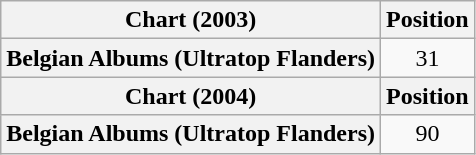<table class="wikitable plainrowheaders" style="text-align:center">
<tr>
<th scope="col">Chart (2003)</th>
<th scope="col">Position</th>
</tr>
<tr>
<th scope="row">Belgian Albums (Ultratop Flanders)</th>
<td>31</td>
</tr>
<tr>
<th scope="col">Chart (2004)</th>
<th scope="col">Position</th>
</tr>
<tr>
<th scope="row">Belgian Albums (Ultratop Flanders)</th>
<td>90</td>
</tr>
</table>
